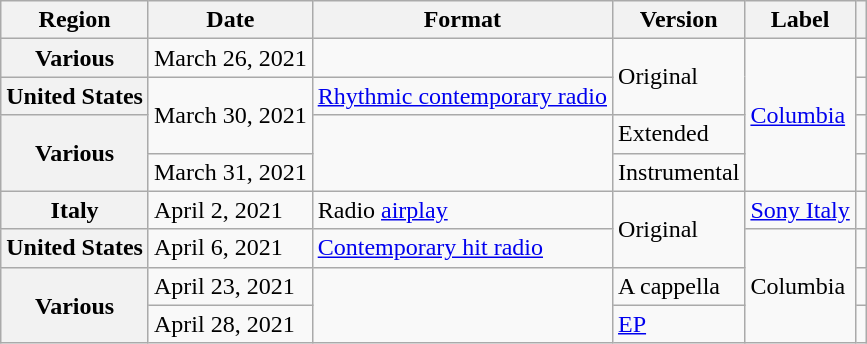<table class="wikitable plainrowheaders">
<tr>
<th scope="col">Region</th>
<th scope="col">Date</th>
<th scope="col">Format</th>
<th scope="col">Version</th>
<th scope="col">Label</th>
<th scope="col"></th>
</tr>
<tr>
<th scope="row">Various</th>
<td>March 26, 2021</td>
<td></td>
<td rowspan="2">Original</td>
<td rowspan="4"><a href='#'>Columbia</a></td>
<td style="text-align:center;"></td>
</tr>
<tr>
<th scope="row">United States</th>
<td rowspan="2">March 30, 2021</td>
<td><a href='#'>Rhythmic contemporary radio</a></td>
<td style="text-align:center;"></td>
</tr>
<tr>
<th scope="row" rowspan="2">Various</th>
<td rowspan="2"></td>
<td>Extended</td>
<td style="text-align:center;"></td>
</tr>
<tr>
<td>March 31, 2021</td>
<td>Instrumental</td>
<td style="text-align:center;"></td>
</tr>
<tr>
<th scope="row">Italy</th>
<td>April 2, 2021</td>
<td>Radio <a href='#'>airplay</a></td>
<td rowspan="2">Original</td>
<td><a href='#'>Sony Italy</a></td>
<td style="text-align:center;"></td>
</tr>
<tr>
<th scope="row">United States</th>
<td>April 6, 2021</td>
<td><a href='#'>Contemporary hit radio</a></td>
<td rowspan="3">Columbia</td>
<td style="text-align:center;"></td>
</tr>
<tr>
<th scope="row" rowspan="2">Various</th>
<td>April 23, 2021</td>
<td rowspan="2"></td>
<td>A cappella</td>
<td style="text-align:center;"></td>
</tr>
<tr>
<td>April 28, 2021</td>
<td><a href='#'>EP</a></td>
<td style="text-align:center;"></td>
</tr>
</table>
